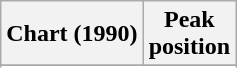<table class="wikitable sortable plainrowheaders" style="text-align:center">
<tr>
<th>Chart (1990)</th>
<th>Peak<br>position</th>
</tr>
<tr>
</tr>
<tr>
</tr>
<tr>
</tr>
</table>
